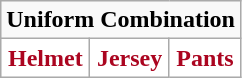<table class="wikitable">
<tr>
<td align="center" Colspan="3"><strong>Uniform Combination</strong></td>
</tr>
<tr align="center">
<td style="background:white; color:#AB0520"><strong>Helmet</strong></td>
<td style="background:white; color:#AB0520"><strong>Jersey</strong></td>
<td style="background:white; color:#AB0520"><strong>Pants</strong></td>
</tr>
</table>
